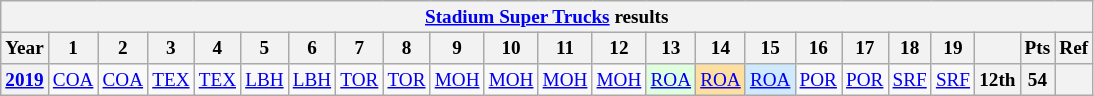<table class="wikitable" style="text-align:center; font-size:80%">
<tr>
<th colspan=45><a href='#'>Stadium Super Trucks</a> results</th>
</tr>
<tr>
<th>Year</th>
<th>1</th>
<th>2</th>
<th>3</th>
<th>4</th>
<th>5</th>
<th>6</th>
<th>7</th>
<th>8</th>
<th>9</th>
<th>10</th>
<th>11</th>
<th>12</th>
<th>13</th>
<th>14</th>
<th>15</th>
<th>16</th>
<th>17</th>
<th>18</th>
<th>19</th>
<th></th>
<th>Pts</th>
<th>Ref</th>
</tr>
<tr>
<th><a href='#'>2019</a></th>
<td><a href='#'>COA</a></td>
<td><a href='#'>COA</a></td>
<td><a href='#'>TEX</a></td>
<td><a href='#'>TEX</a></td>
<td><a href='#'>LBH</a></td>
<td><a href='#'>LBH</a></td>
<td><a href='#'>TOR</a></td>
<td><a href='#'>TOR</a></td>
<td><a href='#'>MOH</a></td>
<td><a href='#'>MOH</a></td>
<td><a href='#'>MOH</a></td>
<td><a href='#'>MOH</a></td>
<td style="background:#DFFFDF;"><a href='#'>ROA</a><br></td>
<td style="background:#FFDF9F;"><a href='#'>ROA</a><br></td>
<td style="background:#CFEAFF;"><a href='#'>ROA</a><br></td>
<td><a href='#'>POR</a></td>
<td><a href='#'>POR</a></td>
<td><a href='#'>SRF</a></td>
<td><a href='#'>SRF</a></td>
<th>12th</th>
<th>54</th>
<th></th>
</tr>
</table>
